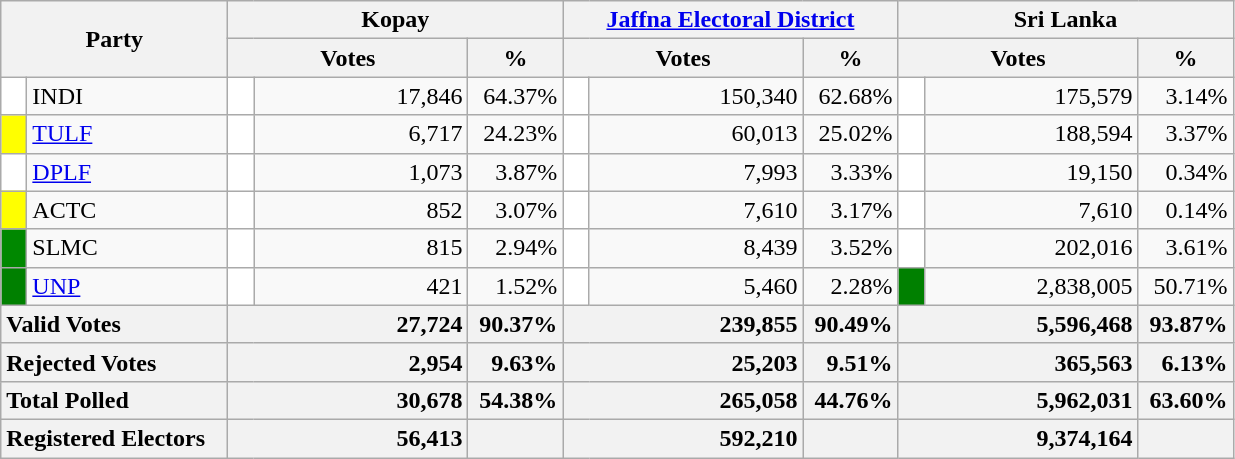<table class="wikitable">
<tr>
<th colspan="2" width="144px"rowspan="2">Party</th>
<th colspan="3" width="216px">Kopay</th>
<th colspan="3" width="216px"><a href='#'>Jaffna Electoral District</a></th>
<th colspan="3" width="216px">Sri Lanka</th>
</tr>
<tr>
<th colspan="2" width="144px">Votes</th>
<th>%</th>
<th colspan="2" width="144px">Votes</th>
<th>%</th>
<th colspan="2" width="144px">Votes</th>
<th>%</th>
</tr>
<tr>
<td style="background-color:white;" width="10px"></td>
<td style="text-align:left;">INDI</td>
<td style="background-color:white;" width="10px"></td>
<td style="text-align:right;">17,846</td>
<td style="text-align:right;">64.37%</td>
<td style="background-color:white;" width="10px"></td>
<td style="text-align:right;">150,340</td>
<td style="text-align:right;">62.68%</td>
<td style="background-color:white;" width="10px"></td>
<td style="text-align:right;">175,579</td>
<td style="text-align:right;">3.14%</td>
</tr>
<tr>
<td style="background-color:yellow;" width="10px"></td>
<td style="text-align:left;"><a href='#'>TULF</a></td>
<td style="background-color:white;" width="10px"></td>
<td style="text-align:right;">6,717</td>
<td style="text-align:right;">24.23%</td>
<td style="background-color:white;" width="10px"></td>
<td style="text-align:right;">60,013</td>
<td style="text-align:right;">25.02%</td>
<td style="background-color:white;" width="10px"></td>
<td style="text-align:right;">188,594</td>
<td style="text-align:right;">3.37%</td>
</tr>
<tr>
<td style="background-color:white;" width="10px"></td>
<td style="text-align:left;"><a href='#'>DPLF</a></td>
<td style="background-color:white;" width="10px"></td>
<td style="text-align:right;">1,073</td>
<td style="text-align:right;">3.87%</td>
<td style="background-color:white;" width="10px"></td>
<td style="text-align:right;">7,993</td>
<td style="text-align:right;">3.33%</td>
<td style="background-color:white;" width="10px"></td>
<td style="text-align:right;">19,150</td>
<td style="text-align:right;">0.34%</td>
</tr>
<tr>
<td style="background-color:yellow;" width="10px"></td>
<td style="text-align:left;">ACTC</td>
<td style="background-color:white;" width="10px"></td>
<td style="text-align:right;">852</td>
<td style="text-align:right;">3.07%</td>
<td style="background-color:white;" width="10px"></td>
<td style="text-align:right;">7,610</td>
<td style="text-align:right;">3.17%</td>
<td style="background-color:white;" width="10px"></td>
<td style="text-align:right;">7,610</td>
<td style="text-align:right;">0.14%</td>
</tr>
<tr>
<td style="background-color:#008800;" width="10px"></td>
<td style="text-align:left;">SLMC</td>
<td style="background-color:white;" width="10px"></td>
<td style="text-align:right;">815</td>
<td style="text-align:right;">2.94%</td>
<td style="background-color:white;" width="10px"></td>
<td style="text-align:right;">8,439</td>
<td style="text-align:right;">3.52%</td>
<td style="background-color:white;" width="10px"></td>
<td style="text-align:right;">202,016</td>
<td style="text-align:right;">3.61%</td>
</tr>
<tr>
<td style="background-color:green;" width="10px"></td>
<td style="text-align:left;"><a href='#'>UNP</a></td>
<td style="background-color:white;" width="10px"></td>
<td style="text-align:right;">421</td>
<td style="text-align:right;">1.52%</td>
<td style="background-color:white;" width="10px"></td>
<td style="text-align:right;">5,460</td>
<td style="text-align:right;">2.28%</td>
<td style="background-color:green;" width="10px"></td>
<td style="text-align:right;">2,838,005</td>
<td style="text-align:right;">50.71%</td>
</tr>
<tr>
<th colspan="2" width="144px"style="text-align:left;">Valid Votes</th>
<th style="text-align:right;"colspan="2" width="144px">27,724</th>
<th style="text-align:right;">90.37%</th>
<th style="text-align:right;"colspan="2" width="144px">239,855</th>
<th style="text-align:right;">90.49%</th>
<th style="text-align:right;"colspan="2" width="144px">5,596,468</th>
<th style="text-align:right;">93.87%</th>
</tr>
<tr>
<th colspan="2" width="144px"style="text-align:left;">Rejected Votes</th>
<th style="text-align:right;"colspan="2" width="144px">2,954</th>
<th style="text-align:right;">9.63%</th>
<th style="text-align:right;"colspan="2" width="144px">25,203</th>
<th style="text-align:right;">9.51%</th>
<th style="text-align:right;"colspan="2" width="144px">365,563</th>
<th style="text-align:right;">6.13%</th>
</tr>
<tr>
<th colspan="2" width="144px"style="text-align:left;">Total Polled</th>
<th style="text-align:right;"colspan="2" width="144px">30,678</th>
<th style="text-align:right;">54.38%</th>
<th style="text-align:right;"colspan="2" width="144px">265,058</th>
<th style="text-align:right;">44.76%</th>
<th style="text-align:right;"colspan="2" width="144px">5,962,031</th>
<th style="text-align:right;">63.60%</th>
</tr>
<tr>
<th colspan="2" width="144px"style="text-align:left;">Registered Electors</th>
<th style="text-align:right;"colspan="2" width="144px">56,413</th>
<th></th>
<th style="text-align:right;"colspan="2" width="144px">592,210</th>
<th></th>
<th style="text-align:right;"colspan="2" width="144px">9,374,164</th>
<th></th>
</tr>
</table>
